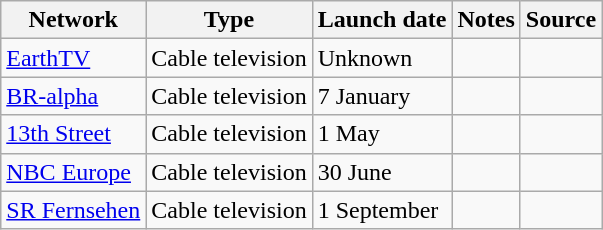<table class="wikitable sortable">
<tr>
<th>Network</th>
<th>Type</th>
<th>Launch date</th>
<th>Notes</th>
<th>Source</th>
</tr>
<tr>
<td><a href='#'>EarthTV</a></td>
<td>Cable television</td>
<td>Unknown</td>
<td></td>
<td></td>
</tr>
<tr>
<td><a href='#'>BR-alpha</a></td>
<td>Cable television</td>
<td>7 January</td>
<td></td>
<td></td>
</tr>
<tr>
<td><a href='#'>13th Street</a></td>
<td>Cable television</td>
<td>1 May</td>
<td></td>
<td></td>
</tr>
<tr>
<td><a href='#'>NBC Europe</a></td>
<td>Cable television</td>
<td>30 June</td>
<td></td>
<td></td>
</tr>
<tr>
<td><a href='#'>SR Fernsehen</a></td>
<td>Cable television</td>
<td>1 September</td>
<td></td>
<td></td>
</tr>
</table>
